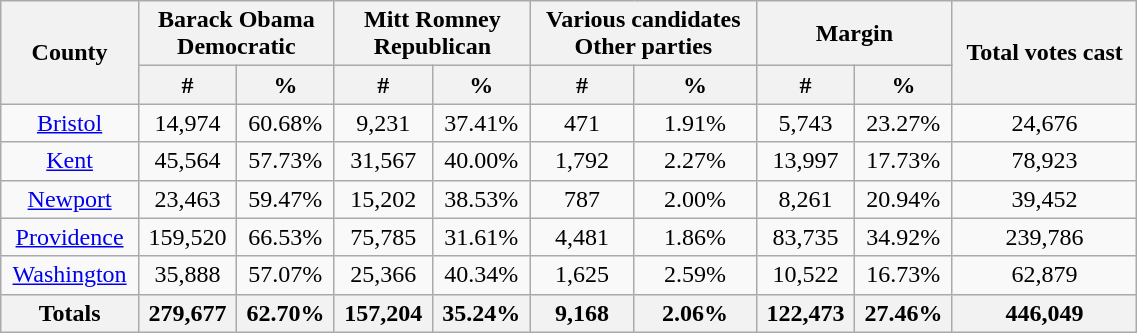<table width="60%"  class="wikitable sortable" style="text-align:center">
<tr>
<th style="text-align:center;" rowspan="2">County</th>
<th style="text-align:center;" colspan="2">Barack Obama<br>Democratic</th>
<th style="text-align:center;" colspan="2">Mitt Romney<br>Republican</th>
<th style="text-align:center;" colspan="2">Various candidates<br>Other parties</th>
<th style="text-align:center;" colspan="2">Margin</th>
<th style="text-align:center;" rowspan="2">Total votes cast</th>
</tr>
<tr>
<th style="text-align:center;" data-sort-type="number">#</th>
<th style="text-align:center;" data-sort-type="number">%</th>
<th style="text-align:center;" data-sort-type="number">#</th>
<th style="text-align:center;" data-sort-type="number">%</th>
<th style="text-align:center;" data-sort-type="number">#</th>
<th style="text-align:center;" data-sort-type="number">%</th>
<th style="text-align:center;" data-sort-type="number">#</th>
<th style="text-align:center;" data-sort-type="number">%</th>
</tr>
<tr style="text-align:center;">
<td><a href='#'>Bristol</a></td>
<td>14,974</td>
<td>60.68%</td>
<td>9,231</td>
<td>37.41%</td>
<td>471</td>
<td>1.91%</td>
<td>5,743</td>
<td>23.27%</td>
<td>24,676</td>
</tr>
<tr style="text-align:center;">
<td><a href='#'>Kent</a></td>
<td>45,564</td>
<td>57.73%</td>
<td>31,567</td>
<td>40.00%</td>
<td>1,792</td>
<td>2.27%</td>
<td>13,997</td>
<td>17.73%</td>
<td>78,923</td>
</tr>
<tr style="text-align:center;">
<td><a href='#'>Newport</a></td>
<td>23,463</td>
<td>59.47%</td>
<td>15,202</td>
<td>38.53%</td>
<td>787</td>
<td>2.00%</td>
<td>8,261</td>
<td>20.94%</td>
<td>39,452</td>
</tr>
<tr style="text-align:center;">
<td><a href='#'>Providence</a></td>
<td>159,520</td>
<td>66.53%</td>
<td>75,785</td>
<td>31.61%</td>
<td>4,481</td>
<td>1.86%</td>
<td>83,735</td>
<td>34.92%</td>
<td>239,786</td>
</tr>
<tr style="text-align:center;">
<td><a href='#'>Washington</a></td>
<td>35,888</td>
<td>57.07%</td>
<td>25,366</td>
<td>40.34%</td>
<td>1,625</td>
<td>2.59%</td>
<td>10,522</td>
<td>16.73%</td>
<td>62,879</td>
</tr>
<tr>
<th>Totals</th>
<th>279,677</th>
<th>62.70%</th>
<th>157,204</th>
<th>35.24%</th>
<th>9,168</th>
<th>2.06%</th>
<th>122,473</th>
<th>27.46%</th>
<th>446,049</th>
</tr>
</table>
